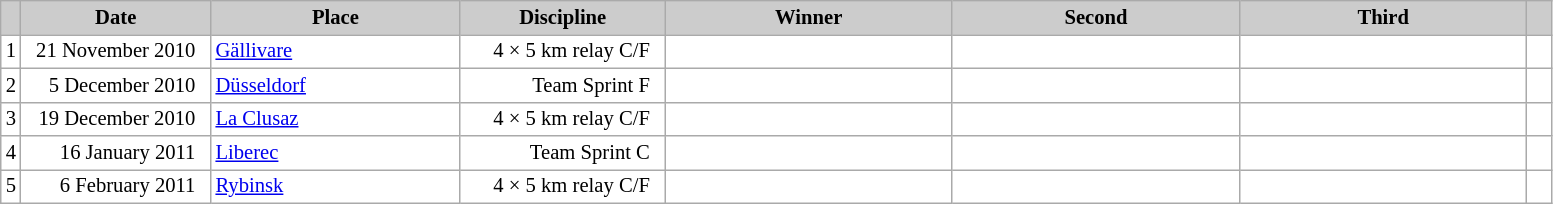<table class="wikitable plainrowheaders" style="background:#fff; font-size:86%; line-height:16px; border:grey solid 1px; border-collapse:collapse;">
<tr style="background:#ccc; text-align:center;">
<th scope="col" style="background:#ccc; width=20 px;"></th>
<th scope="col" style="background:#ccc; width:120px;">Date</th>
<th scope="col" style="background:#ccc; width:160px;">Place</th>
<th scope="col" style="background:#ccc; width:130px;">Discipline</th>
<th scope="col" style="background:#ccc; width:185px;">Winner</th>
<th scope="col" style="background:#ccc; width:185px;">Second</th>
<th scope="col" style="background:#ccc; width:185px;">Third</th>
<th scope="col" style="background:#ccc; width:10px;"></th>
</tr>
<tr>
<td align=center>1</td>
<td align=right>21 November 2010  </td>
<td> <a href='#'>Gällivare</a></td>
<td align=right>4 × 5 km relay C/F  </td>
<td></td>
<td></td>
<td></td>
<td></td>
</tr>
<tr>
<td align=center>2</td>
<td align=right>5 December 2010  </td>
<td> <a href='#'>Düsseldorf</a></td>
<td align=right>Team Sprint F  </td>
<td></td>
<td></td>
<td></td>
<td></td>
</tr>
<tr>
<td align=center>3</td>
<td align=right>19 December 2010  </td>
<td> <a href='#'>La Clusaz</a></td>
<td align=right>4 × 5 km relay C/F  </td>
<td></td>
<td></td>
<td></td>
<td></td>
</tr>
<tr>
<td align=center>4</td>
<td align=right>16 January 2011  </td>
<td> <a href='#'>Liberec</a></td>
<td align=right>Team Sprint C  </td>
<td></td>
<td></td>
<td></td>
<td></td>
</tr>
<tr>
<td align=center>5</td>
<td align=right>6 February 2011  </td>
<td> <a href='#'>Rybinsk</a></td>
<td align=right>4 × 5 km relay C/F  </td>
<td></td>
<td></td>
<td></td>
<td></td>
</tr>
</table>
